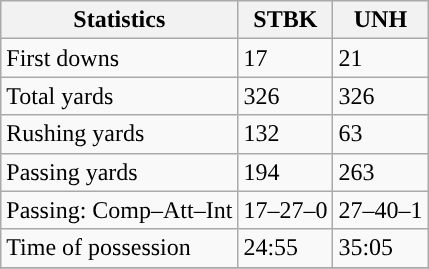<table class="wikitable" style="float: left;">
<tr>
<th>Statistics</th>
<th>STBK</th>
<th>UNH</th>
</tr>
<tr>
<td>First downs</td>
<td>17</td>
<td>21</td>
</tr>
<tr>
<td>Total yards</td>
<td>326</td>
<td>326</td>
</tr>
<tr>
<td>Rushing yards</td>
<td>132</td>
<td>63</td>
</tr>
<tr>
<td>Passing yards</td>
<td>194</td>
<td>263</td>
</tr>
<tr>
<td>Passing: Comp–Att–Int</td>
<td>17–27–0</td>
<td>27–40–1</td>
</tr>
<tr>
<td>Time of possession</td>
<td>24:55</td>
<td>35:05</td>
</tr>
<tr>
</tr>
</table>
